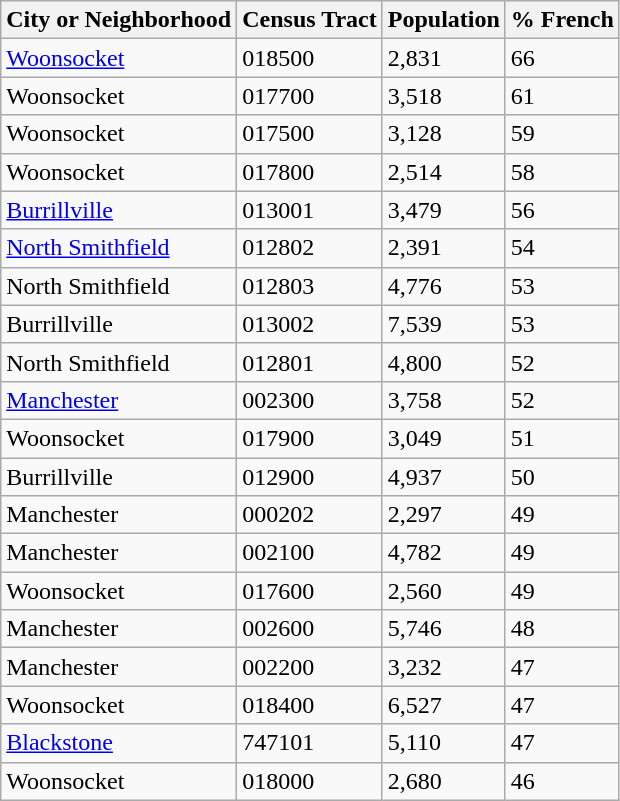<table class="wikitable collapsible collapsed">
<tr>
<th>City or Neighborhood</th>
<th>Census Tract</th>
<th>Population</th>
<th>% French</th>
</tr>
<tr>
<td><a href='#'>Woonsocket</a></td>
<td>018500</td>
<td>2,831</td>
<td>66</td>
</tr>
<tr>
<td Woonsocket, Rhode Island>Woonsocket</td>
<td>017700</td>
<td>3,518</td>
<td>61</td>
</tr>
<tr>
<td Woonsocket, Rhode Island>Woonsocket</td>
<td>017500</td>
<td>3,128</td>
<td>59</td>
</tr>
<tr>
<td Woonsocket, Rhode Island>Woonsocket</td>
<td>017800</td>
<td>2,514</td>
<td>58</td>
</tr>
<tr>
<td><a href='#'>Burrillville</a></td>
<td>013001</td>
<td>3,479</td>
<td>56</td>
</tr>
<tr>
<td><a href='#'>North Smithfield</a></td>
<td>012802</td>
<td>2,391</td>
<td>54</td>
</tr>
<tr>
<td North Smithfield, Rhode Island>North Smithfield</td>
<td>012803</td>
<td>4,776</td>
<td>53</td>
</tr>
<tr>
<td Burrillville, Rhode Island>Burrillville</td>
<td>013002</td>
<td>7,539</td>
<td>53</td>
</tr>
<tr>
<td North Smithfield, Rhode Island>North Smithfield</td>
<td>012801</td>
<td>4,800</td>
<td>52</td>
</tr>
<tr>
<td><a href='#'>Manchester</a></td>
<td>002300</td>
<td>3,758</td>
<td>52</td>
</tr>
<tr>
<td Woonsocket, Rhode Island>Woonsocket</td>
<td>017900</td>
<td>3,049</td>
<td>51</td>
</tr>
<tr>
<td Burrillville, Rhode Island>Burrillville</td>
<td>012900</td>
<td>4,937</td>
<td>50</td>
</tr>
<tr>
<td Manchester, New Hampshire>Manchester</td>
<td>000202</td>
<td>2,297</td>
<td>49</td>
</tr>
<tr>
<td Manchester, New Hampshire>Manchester</td>
<td>002100</td>
<td>4,782</td>
<td>49</td>
</tr>
<tr>
<td Woonsocket, Rhode Island>Woonsocket</td>
<td>017600</td>
<td>2,560</td>
<td>49</td>
</tr>
<tr>
<td Manchester, New Hampshire>Manchester</td>
<td>002600</td>
<td>5,746</td>
<td>48</td>
</tr>
<tr>
<td Manchester, New Hampshire>Manchester</td>
<td>002200</td>
<td>3,232</td>
<td>47</td>
</tr>
<tr>
<td Woonsocket, Rhode Island>Woonsocket</td>
<td>018400</td>
<td>6,527</td>
<td>47</td>
</tr>
<tr>
<td><a href='#'>Blackstone</a></td>
<td>747101</td>
<td>5,110</td>
<td>47</td>
</tr>
<tr>
<td Woonsocket, Rhode Island>Woonsocket</td>
<td>018000</td>
<td>2,680</td>
<td>46</td>
</tr>
</table>
